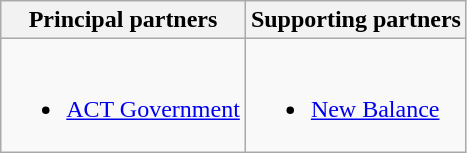<table class="wikitable">
<tr>
<th>Principal partners</th>
<th>Supporting partners</th>
</tr>
<tr>
<td style="vertical-align:top;"><br><ul><li><a href='#'>ACT Government</a></li></ul></td>
<td style="vertical-align:top;"><br><ul><li><a href='#'>New Balance</a></li></ul></td>
</tr>
</table>
